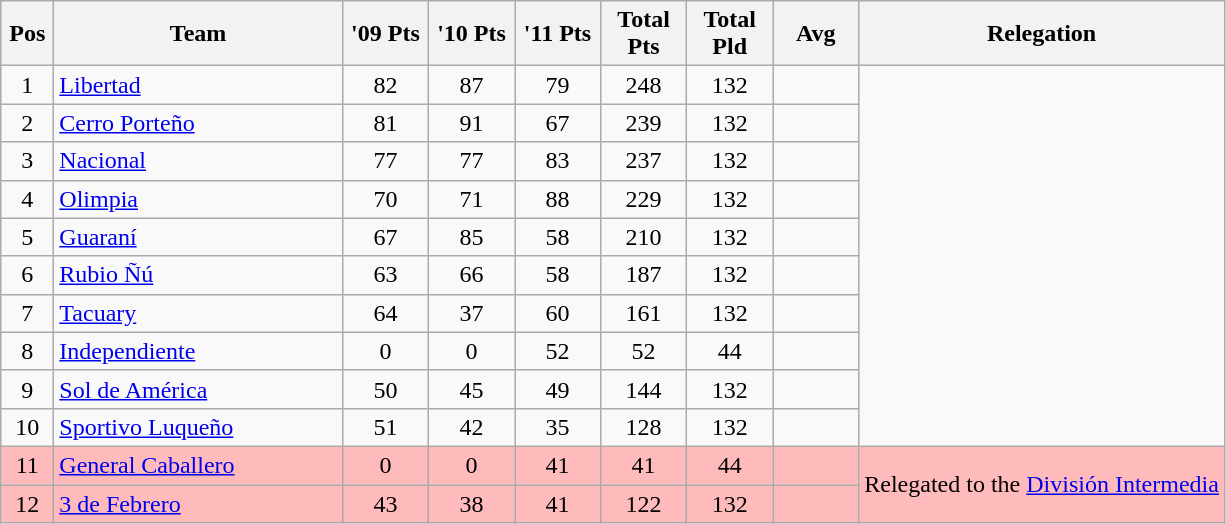<table class="wikitable" style="text-align:center">
<tr>
<th width=28>Pos<br></th>
<th width=185>Team<br></th>
<th width=50>'09 Pts<br></th>
<th width=50>'10 Pts<br></th>
<th width=50>'11 Pts<br></th>
<th width=50>Total<br>Pts</th>
<th width=50>Total<br>Pld</th>
<th width=50>Avg<br></th>
<th>Relegation</th>
</tr>
<tr>
<td>1</td>
<td align="left"><a href='#'>Libertad</a></td>
<td>82</td>
<td>87</td>
<td>79</td>
<td>248</td>
<td>132</td>
<td><strong></strong></td>
</tr>
<tr>
<td>2</td>
<td align="left"><a href='#'>Cerro Porteño</a></td>
<td>81</td>
<td>91</td>
<td>67</td>
<td>239</td>
<td>132</td>
<td><strong></strong></td>
</tr>
<tr>
<td>3</td>
<td align="left"><a href='#'>Nacional</a></td>
<td>77</td>
<td>77</td>
<td>83</td>
<td>237</td>
<td>132</td>
<td><strong></strong></td>
</tr>
<tr>
<td>4</td>
<td align="left"><a href='#'>Olimpia</a></td>
<td>70</td>
<td>71</td>
<td>88</td>
<td>229</td>
<td>132</td>
<td><strong></strong></td>
</tr>
<tr>
<td>5</td>
<td align="left"><a href='#'>Guaraní</a></td>
<td>67</td>
<td>85</td>
<td>58</td>
<td>210</td>
<td>132</td>
<td><strong></strong></td>
</tr>
<tr>
<td>6</td>
<td align="left"><a href='#'>Rubio Ñú</a></td>
<td>63</td>
<td>66</td>
<td>58</td>
<td>187</td>
<td>132</td>
<td><strong></strong></td>
</tr>
<tr>
<td>7</td>
<td align="left"><a href='#'>Tacuary</a></td>
<td>64</td>
<td>37</td>
<td>60</td>
<td>161</td>
<td>132</td>
<td><strong></strong></td>
</tr>
<tr>
<td>8</td>
<td align="left"><a href='#'>Independiente</a></td>
<td>0</td>
<td>0</td>
<td>52</td>
<td>52</td>
<td>44</td>
<td><strong></strong></td>
</tr>
<tr>
<td>9</td>
<td align="left"><a href='#'>Sol de América</a></td>
<td>50</td>
<td>45</td>
<td>49</td>
<td>144</td>
<td>132</td>
<td><strong></strong></td>
</tr>
<tr>
<td>10</td>
<td align="left"><a href='#'>Sportivo Luqueño</a></td>
<td>51</td>
<td>42</td>
<td>35</td>
<td>128</td>
<td>132</td>
<td><strong></strong></td>
</tr>
<tr bgcolor=#FFBBBB>
<td>11</td>
<td align="left"><a href='#'>General Caballero</a></td>
<td>0</td>
<td>0</td>
<td>41</td>
<td>41</td>
<td>44</td>
<td><strong></strong></td>
<td rowspan=2>Relegated to the <a href='#'>División Intermedia</a></td>
</tr>
<tr bgcolor=#FFBBBB>
<td>12</td>
<td align="left"><a href='#'>3 de Febrero</a></td>
<td>43</td>
<td>38</td>
<td>41</td>
<td>122</td>
<td>132</td>
<td><strong></strong></td>
</tr>
</table>
